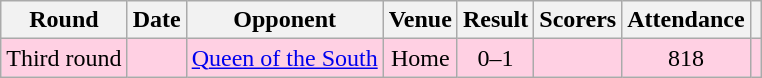<table class="wikitable" style="text-align:center;">
<tr>
<th>Round</th>
<th>Date</th>
<th>Opponent</th>
<th>Venue</th>
<th>Result</th>
<th>Scorers</th>
<th>Attendance</th>
<th></th>
</tr>
<tr style="background-color: #ffd0e3;">
<td>Third round</td>
<td></td>
<td><a href='#'>Queen of the South</a></td>
<td>Home</td>
<td>0–1</td>
<td></td>
<td>818</td>
<td></td>
</tr>
</table>
